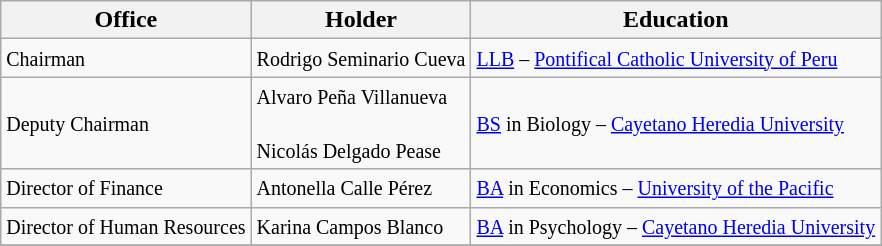<table class="wikitable sortable" style="text-align:left">
<tr>
<th>Office</th>
<th>Holder</th>
<th>Education</th>
</tr>
<tr>
<td><small>Chairman</small></td>
<td><small>Rodrigo Seminario Cueva</small></td>
<td><small><a href='#'>LLB</a> – <a href='#'>Pontifical Catholic University of Peru</a></small></td>
</tr>
<tr>
<td><small>Deputy Chairman</small></td>
<td><small>Alvaro Peña Villanueva<br><br>Nicolás Delgado Pease<br></small></td>
<td><small><a href='#'>BS</a> in Biology – <a href='#'>Cayetano Heredia University</a></small></td>
</tr>
<tr>
<td><small>Director of Finance</small></td>
<td><small>Antonella Calle Pérez</small></td>
<td><small><a href='#'>BA</a> in Economics –  <a href='#'>University of the Pacific</a></small></td>
</tr>
<tr>
<td><small>Director of Human Resources</small></td>
<td><small>Karina Campos Blanco</small></td>
<td><small><a href='#'>BA</a> in Psychology –  <a href='#'>Cayetano Heredia University</a></small></td>
</tr>
<tr>
</tr>
</table>
